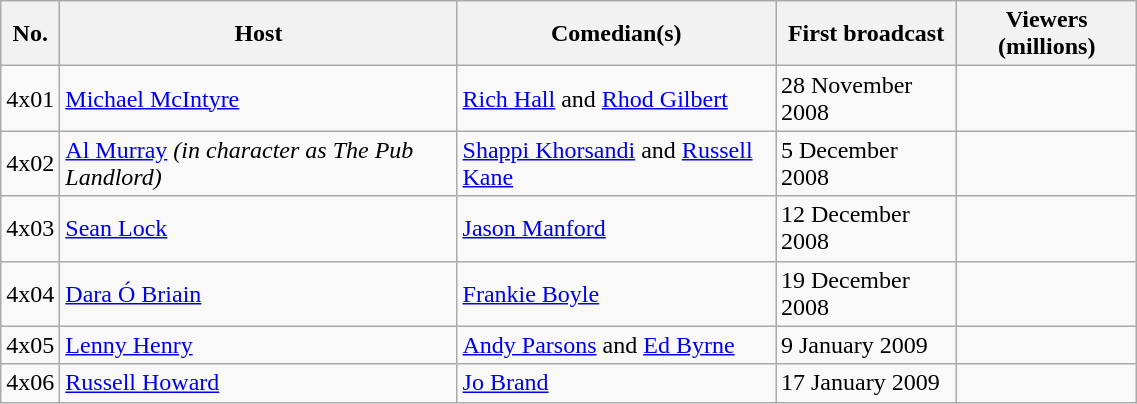<table class="wikitable" style="width:60%;">
<tr>
<th>No.</th>
<th>Host</th>
<th>Comedian(s)</th>
<th>First broadcast</th>
<th>Viewers (millions)</th>
</tr>
<tr>
<td>4x01</td>
<td><a href='#'>Michael McIntyre</a></td>
<td><a href='#'>Rich Hall</a> and <a href='#'>Rhod Gilbert</a></td>
<td>28 November 2008</td>
<td></td>
</tr>
<tr>
<td>4x02</td>
<td><a href='#'>Al Murray</a> <em>(in character as The Pub Landlord)</em></td>
<td><a href='#'>Shappi Khorsandi</a> and <a href='#'>Russell Kane</a></td>
<td>5 December 2008</td>
<td></td>
</tr>
<tr>
<td>4x03</td>
<td><a href='#'>Sean Lock</a></td>
<td><a href='#'>Jason Manford</a></td>
<td>12 December 2008</td>
<td></td>
</tr>
<tr>
<td>4x04</td>
<td><a href='#'>Dara Ó Briain</a></td>
<td><a href='#'>Frankie Boyle</a></td>
<td>19 December 2008</td>
<td></td>
</tr>
<tr>
<td>4x05</td>
<td><a href='#'>Lenny Henry</a></td>
<td><a href='#'>Andy Parsons</a> and <a href='#'>Ed Byrne</a></td>
<td>9 January 2009</td>
<td></td>
</tr>
<tr>
<td>4x06</td>
<td><a href='#'>Russell Howard</a></td>
<td><a href='#'>Jo Brand</a></td>
<td>17 January 2009</td>
<td></td>
</tr>
</table>
